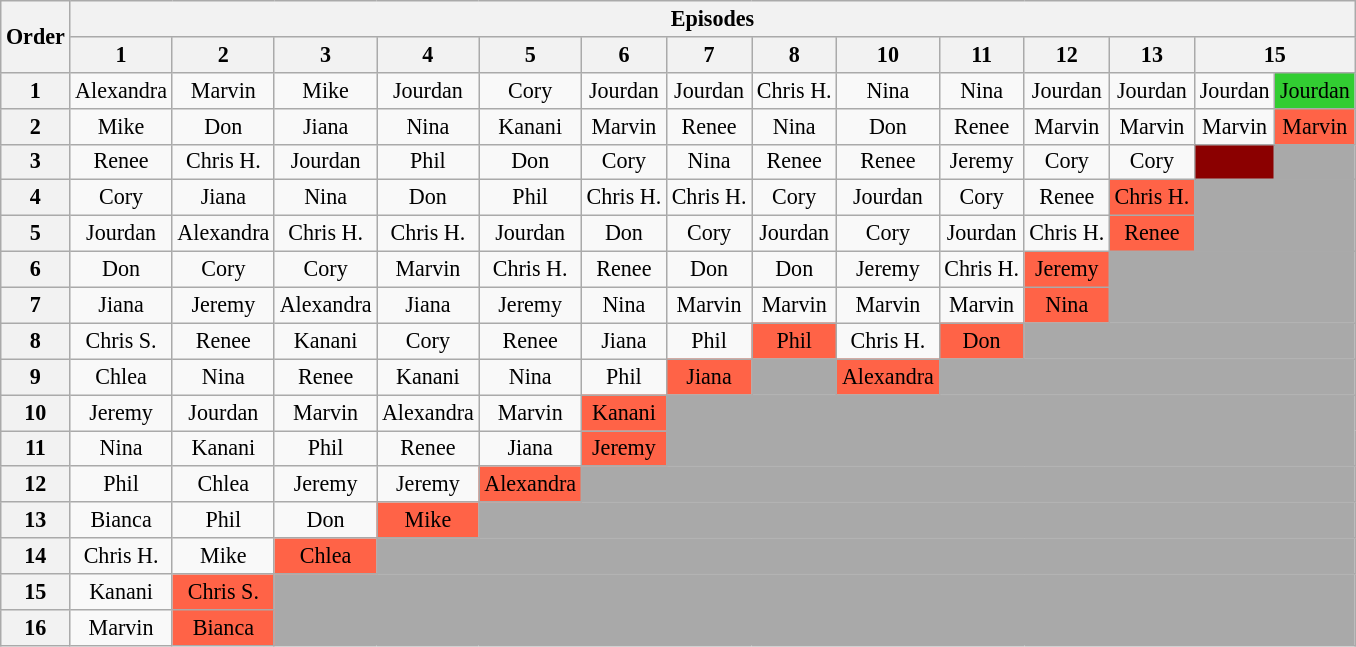<table class="wikitable" style="text-align:center; font-size:92%; white-space:nowrap;">
<tr>
<th rowspan=2>Order</th>
<th colspan="16">Episodes</th>
</tr>
<tr>
<th>1</th>
<th>2</th>
<th>3</th>
<th>4</th>
<th>5</th>
<th>6</th>
<th>7</th>
<th>8</th>
<th>10</th>
<th>11</th>
<th>12</th>
<th>13</th>
<th colspan=2>15</th>
</tr>
<tr>
<th>1</th>
<td>Alexandra</td>
<td>Marvin</td>
<td>Mike</td>
<td>Jourdan</td>
<td>Cory</td>
<td>Jourdan</td>
<td>Jourdan</td>
<td>Chris H.</td>
<td>Nina</td>
<td>Nina</td>
<td>Jourdan</td>
<td>Jourdan</td>
<td>Jourdan</td>
<td style="background:limegreen;">Jourdan</td>
</tr>
<tr>
<th>2</th>
<td>Mike</td>
<td>Don</td>
<td>Jiana</td>
<td>Nina</td>
<td>Kanani</td>
<td>Marvin</td>
<td Renee>Renee</td>
<td>Nina</td>
<td>Don</td>
<td>Renee</td>
<td>Marvin</td>
<td>Marvin</td>
<td>Marvin</td>
<td style="background:tomato">Marvin</td>
</tr>
<tr>
<th>3</th>
<td>Renee</td>
<td>Chris H.</td>
<td>Jourdan</td>
<td>Phil</td>
<td>Don</td>
<td>Cory</td>
<td>Nina</td>
<td>Renee</td>
<td>Renee</td>
<td>Jeremy</td>
<td>Cory</td>
<td>Cory</td>
<td style="background:darkred"></td>
<td colspan="3" style="background:darkgray"></td>
</tr>
<tr>
<th>4</th>
<td>Cory</td>
<td>Jiana</td>
<td>Nina</td>
<td>Don</td>
<td>Phil</td>
<td>Chris H.</td>
<td>Chris H.</td>
<td>Cory</td>
<td>Jourdan</td>
<td>Cory</td>
<td>Renee</td>
<td style="background:tomato">Chris H.</td>
<td rowspan="2" colspan="2" style="background:darkgray"></td>
</tr>
<tr>
<th>5</th>
<td>Jourdan</td>
<td>Alexandra</td>
<td>Chris H.</td>
<td>Chris H.</td>
<td>Jourdan</td>
<td>Don</td>
<td>Cory</td>
<td>Jourdan</td>
<td>Cory</td>
<td>Jourdan</td>
<td>Chris H.</td>
<td style="background:tomato">Renee</td>
</tr>
<tr>
<th>6</th>
<td>Don</td>
<td>Cory</td>
<td>Cory</td>
<td>Marvin</td>
<td>Chris H.</td>
<td>Renee</td>
<td>Don</td>
<td>Don</td>
<td>Jeremy</td>
<td>Chris H.</td>
<td style="background:tomato">Jeremy</td>
<td rowspan="2" colspan="3" style="background:darkgray"></td>
</tr>
<tr>
<th>7</th>
<td>Jiana</td>
<td>Jeremy</td>
<td>Alexandra</td>
<td>Jiana</td>
<td>Jeremy</td>
<td>Nina</td>
<td>Marvin</td>
<td>Marvin</td>
<td>Marvin</td>
<td>Marvin</td>
<td style="background:tomato">Nina</td>
</tr>
<tr>
<th>8</th>
<td>Chris S.</td>
<td>Renee</td>
<td>Kanani</td>
<td>Cory</td>
<td>Renee</td>
<td>Jiana</td>
<td>Phil</td>
<td style="background:tomato">Phil</td>
<td>Chris H.</td>
<td style="background:tomato">Don</td>
<td colspan="4" style="background:darkgray"></td>
</tr>
<tr>
<th>9</th>
<td>Chlea</td>
<td>Nina</td>
<td>Renee</td>
<td>Kanani</td>
<td>Nina</td>
<td>Phil</td>
<td style="background:tomato">Jiana</td>
<td style="background:darkgray"></td>
<td style="background:tomato">Alexandra</td>
<td colspan="5" style="background:darkgray"></td>
</tr>
<tr>
<th>10</th>
<td>Jeremy</td>
<td>Jourdan</td>
<td>Marvin</td>
<td>Alexandra</td>
<td>Marvin</td>
<td style="background:tomato">Kanani</td>
<td rowspan="2" colspan="10" style="background:darkgray"></td>
</tr>
<tr>
<th>11</th>
<td>Nina</td>
<td>Kanani</td>
<td>Phil</td>
<td>Renee</td>
<td>Jiana</td>
<td style="background:tomato">Jeremy</td>
</tr>
<tr>
<th>12</th>
<td>Phil</td>
<td>Chlea</td>
<td>Jeremy</td>
<td>Jeremy</td>
<td style="background:tomato">Alexandra</td>
<td colspan="11" style="background:darkgray"></td>
</tr>
<tr>
<th>13</th>
<td>Bianca</td>
<td>Phil</td>
<td>Don</td>
<td style="background:tomato">Mike</td>
<td colspan="12" style="background:darkgray"></td>
</tr>
<tr>
<th>14</th>
<td>Chris H.</td>
<td>Mike</td>
<td style="background:tomato">Chlea</td>
<td colspan="13" style="background:darkgray"></td>
</tr>
<tr>
<th>15</th>
<td>Kanani</td>
<td style="background:tomato">Chris S.</td>
<td rowspan="2" colspan="14" style="background:darkgray"></td>
</tr>
<tr>
<th>16</th>
<td>Marvin</td>
<td style="background:tomato">Bianca</td>
</tr>
</table>
